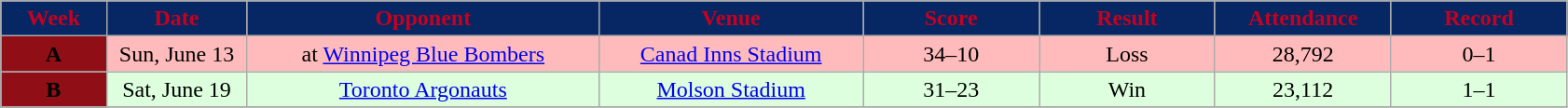<table class="wikitable sortable">
<tr>
<th style="background:#072764;color:#c6011f;" width="6%">Week</th>
<th style="background:#072764;color:#c6011f;" width="8%">Date</th>
<th style="background:#072764;color:#c6011f;" width="20%">Opponent</th>
<th style="background:#072764;color:#c6011f;" width="15%">Venue</th>
<th style="background:#072764;color:#c6011f;" width="10%">Score</th>
<th style="background:#072764;color:#c6011f;" width="10%">Result</th>
<th style="background:#072764;color:#c6011f;" width="10%">Attendance</th>
<th style="background:#072764;color:#c6011f;" width="10%">Record</th>
</tr>
<tr align="center" bgcolor="#ffbbbb">
<td style="text-align:center; background:#900F17;"><span><strong>A</strong></span></td>
<td>Sun, June 13</td>
<td>at <a href='#'>Winnipeg Blue Bombers</a></td>
<td><a href='#'>Canad Inns Stadium</a></td>
<td>34–10</td>
<td>Loss</td>
<td>28,792</td>
<td>0–1</td>
</tr>
<tr align="center" bgcolor="#ddffdd">
<td style="text-align:center; background:#900F17;"><span><strong>B</strong></span></td>
<td>Sat, June 19</td>
<td><a href='#'>Toronto Argonauts</a></td>
<td><a href='#'>Molson Stadium</a></td>
<td>31–23</td>
<td>Win</td>
<td>23,112</td>
<td>1–1</td>
</tr>
<tr>
</tr>
</table>
